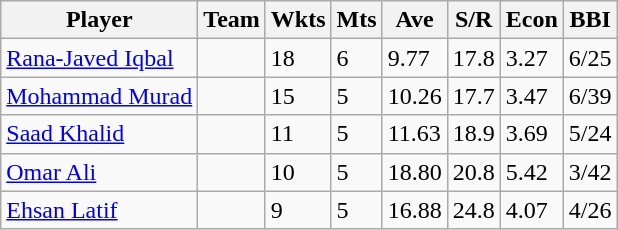<table class="wikitable">
<tr>
<th>Player</th>
<th>Team</th>
<th>Wkts</th>
<th>Mts</th>
<th>Ave</th>
<th>S/R</th>
<th>Econ</th>
<th>BBI</th>
</tr>
<tr>
<td><a href='#'>Rana-Javed Iqbal</a></td>
<td></td>
<td>18</td>
<td>6</td>
<td>9.77</td>
<td>17.8</td>
<td>3.27</td>
<td>6/25</td>
</tr>
<tr>
<td><a href='#'>Mohammad Murad</a></td>
<td></td>
<td>15</td>
<td>5</td>
<td>10.26</td>
<td>17.7</td>
<td>3.47</td>
<td>6/39</td>
</tr>
<tr>
<td><a href='#'>Saad Khalid</a></td>
<td></td>
<td>11</td>
<td>5</td>
<td>11.63</td>
<td>18.9</td>
<td>3.69</td>
<td>5/24</td>
</tr>
<tr>
<td><a href='#'>Omar Ali</a></td>
<td></td>
<td>10</td>
<td>5</td>
<td>18.80</td>
<td>20.8</td>
<td>5.42</td>
<td>3/42</td>
</tr>
<tr>
<td><a href='#'>Ehsan Latif</a></td>
<td></td>
<td>9</td>
<td>5</td>
<td>16.88</td>
<td>24.8</td>
<td>4.07</td>
<td>4/26</td>
</tr>
</table>
